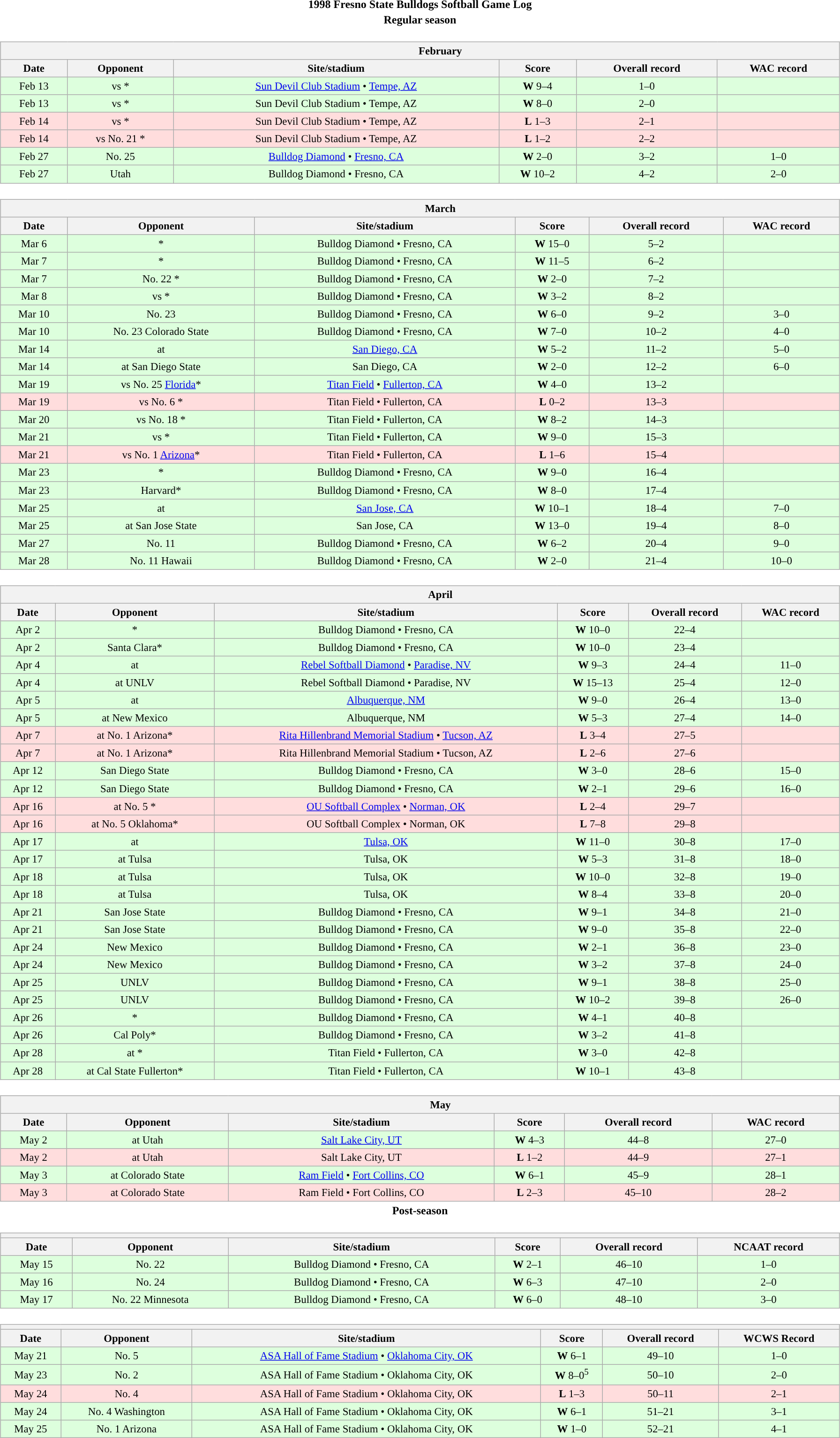<table class="toccolours" width=95% style="margin:1.5em auto; text-align:center;">
<tr>
<th colspan=2>1998 Fresno State Bulldogs Softball Game Log</th>
</tr>
<tr>
<th colspan=2>Regular season</th>
</tr>
<tr valign="top">
<td><br><table class="wikitable collapsible collapsed" style="margin:auto; font-size:95%; width:100%">
<tr>
<th colspan=10 style="padding-left:4em;">February</th>
</tr>
<tr>
<th>Date</th>
<th>Opponent</th>
<th>Site/stadium</th>
<th>Score</th>
<th>Overall record</th>
<th>WAC record</th>
</tr>
<tr bgcolor=ddffdd>
<td>Feb 13</td>
<td>vs *</td>
<td><a href='#'>Sun Devil Club Stadium</a> • <a href='#'>Tempe, AZ</a></td>
<td><strong>W</strong> 9–4</td>
<td>1–0</td>
<td></td>
</tr>
<tr bgcolor=ddffdd>
<td>Feb 13</td>
<td>vs *</td>
<td>Sun Devil Club Stadium • Tempe, AZ</td>
<td><strong>W</strong> 8–0</td>
<td>2–0</td>
<td></td>
</tr>
<tr bgcolor=ffdddd>
<td>Feb 14</td>
<td>vs *</td>
<td>Sun Devil Club Stadium • Tempe, AZ</td>
<td><strong>L</strong> 1–3</td>
<td>2–1</td>
<td></td>
</tr>
<tr bgcolor=ffdddd>
<td>Feb 14</td>
<td>vs No. 21 *</td>
<td>Sun Devil Club Stadium • Tempe, AZ</td>
<td><strong>L</strong> 1–2</td>
<td>2–2</td>
<td></td>
</tr>
<tr bgcolor=ddffdd>
<td>Feb 27</td>
<td>No. 25 </td>
<td><a href='#'>Bulldog Diamond</a> • <a href='#'>Fresno, CA</a></td>
<td><strong>W</strong> 2–0</td>
<td>3–2</td>
<td>1–0</td>
</tr>
<tr bgcolor=ddffdd>
<td>Feb 27</td>
<td>Utah</td>
<td>Bulldog Diamond • Fresno, CA</td>
<td><strong>W</strong> 10–2</td>
<td>4–2</td>
<td>2–0</td>
</tr>
</table>
</td>
</tr>
<tr>
<td><br><table class="wikitable collapsible collapsed" style="margin:auto; font-size:95%; width:100%">
<tr>
<th colspan=10 style="padding-left:4em;">March</th>
</tr>
<tr>
<th>Date</th>
<th>Opponent</th>
<th>Site/stadium</th>
<th>Score</th>
<th>Overall record</th>
<th>WAC record</th>
</tr>
<tr bgcolor=ddffdd>
<td>Mar 6</td>
<td>*</td>
<td>Bulldog Diamond • Fresno, CA</td>
<td><strong>W</strong> 15–0</td>
<td>5–2</td>
<td></td>
</tr>
<tr bgcolor=ddffdd>
<td>Mar 7</td>
<td>*</td>
<td>Bulldog Diamond • Fresno, CA</td>
<td><strong>W</strong> 11–5</td>
<td>6–2</td>
<td></td>
</tr>
<tr bgcolor=ddffdd>
<td>Mar 7</td>
<td>No. 22 *</td>
<td>Bulldog Diamond • Fresno, CA</td>
<td><strong>W</strong> 2–0</td>
<td>7–2</td>
<td></td>
</tr>
<tr bgcolor=ddffdd>
<td>Mar 8</td>
<td>vs *</td>
<td>Bulldog Diamond • Fresno, CA</td>
<td><strong>W</strong> 3–2</td>
<td>8–2</td>
<td></td>
</tr>
<tr bgcolor=ddffdd>
<td>Mar 10</td>
<td>No. 23 </td>
<td>Bulldog Diamond • Fresno, CA</td>
<td><strong>W</strong> 6–0</td>
<td>9–2</td>
<td>3–0</td>
</tr>
<tr bgcolor=ddffdd>
<td>Mar 10</td>
<td>No. 23 Colorado State</td>
<td>Bulldog Diamond • Fresno, CA</td>
<td><strong>W</strong> 7–0</td>
<td>10–2</td>
<td>4–0</td>
</tr>
<tr bgcolor=ddffdd>
<td>Mar 14</td>
<td>at </td>
<td><a href='#'>San Diego, CA</a></td>
<td><strong>W</strong> 5–2</td>
<td>11–2</td>
<td>5–0</td>
</tr>
<tr bgcolor=ddffdd>
<td>Mar 14</td>
<td>at San Diego State</td>
<td>San Diego, CA</td>
<td><strong>W</strong> 2–0</td>
<td>12–2</td>
<td>6–0</td>
</tr>
<tr bgcolor=ddffdd>
<td>Mar 19</td>
<td>vs No. 25 <a href='#'>Florida</a>*</td>
<td><a href='#'>Titan Field</a> • <a href='#'>Fullerton, CA</a></td>
<td><strong>W</strong> 4–0</td>
<td>13–2</td>
<td></td>
</tr>
<tr bgcolor=ffdddd>
<td>Mar 19</td>
<td>vs No. 6 *</td>
<td>Titan Field • Fullerton, CA</td>
<td><strong>L</strong> 0–2</td>
<td>13–3</td>
<td></td>
</tr>
<tr bgcolor=ddffdd>
<td>Mar 20</td>
<td>vs No. 18 *</td>
<td>Titan Field • Fullerton, CA</td>
<td><strong>W</strong> 8–2</td>
<td>14–3</td>
<td></td>
</tr>
<tr bgcolor=ddffdd>
<td>Mar 21</td>
<td>vs *</td>
<td>Titan Field • Fullerton, CA</td>
<td><strong>W</strong> 9–0</td>
<td>15–3</td>
<td></td>
</tr>
<tr bgcolor=ffdddd>
<td>Mar 21</td>
<td>vs No. 1 <a href='#'>Arizona</a>*</td>
<td>Titan Field • Fullerton, CA</td>
<td><strong>L</strong> 1–6</td>
<td>15–4</td>
<td></td>
</tr>
<tr bgcolor=ddffdd>
<td>Mar 23</td>
<td>*</td>
<td>Bulldog Diamond • Fresno, CA</td>
<td><strong>W</strong> 9–0</td>
<td>16–4</td>
<td></td>
</tr>
<tr bgcolor=ddffdd>
<td>Mar 23</td>
<td>Harvard*</td>
<td>Bulldog Diamond • Fresno, CA</td>
<td><strong>W</strong> 8–0</td>
<td>17–4</td>
<td></td>
</tr>
<tr bgcolor=ddffdd>
<td>Mar 25</td>
<td>at </td>
<td><a href='#'>San Jose, CA</a></td>
<td><strong>W</strong> 10–1</td>
<td>18–4</td>
<td>7–0</td>
</tr>
<tr bgcolor=ddffdd>
<td>Mar 25</td>
<td>at San Jose State</td>
<td>San Jose, CA</td>
<td><strong>W</strong> 13–0</td>
<td>19–4</td>
<td>8–0</td>
</tr>
<tr bgcolor=ddffdd>
<td>Mar 27</td>
<td>No. 11 </td>
<td>Bulldog Diamond • Fresno, CA</td>
<td><strong>W</strong> 6–2</td>
<td>20–4</td>
<td>9–0</td>
</tr>
<tr bgcolor=ddffdd>
<td>Mar 28</td>
<td>No. 11 Hawaii</td>
<td>Bulldog Diamond • Fresno, CA</td>
<td><strong>W</strong> 2–0</td>
<td>21–4</td>
<td>10–0</td>
</tr>
</table>
</td>
</tr>
<tr>
<td><br><table class="wikitable collapsible collapsed" style="margin:auto; font-size:95%; width:100%">
<tr>
<th colspan=10 style="padding-left:4em;">April</th>
</tr>
<tr>
<th>Date</th>
<th>Opponent</th>
<th>Site/stadium</th>
<th>Score</th>
<th>Overall record</th>
<th>WAC record</th>
</tr>
<tr bgcolor=ddffdd>
<td>Apr 2</td>
<td>*</td>
<td>Bulldog Diamond • Fresno, CA</td>
<td><strong>W</strong> 10–0</td>
<td>22–4</td>
<td></td>
</tr>
<tr bgcolor=ddffdd>
<td>Apr 2</td>
<td>Santa Clara*</td>
<td>Bulldog Diamond • Fresno, CA</td>
<td><strong>W</strong> 10–0</td>
<td>23–4</td>
<td></td>
</tr>
<tr bgcolor=ddffdd>
<td>Apr 4</td>
<td>at </td>
<td><a href='#'>Rebel Softball Diamond</a> • <a href='#'>Paradise, NV</a></td>
<td><strong>W</strong> 9–3</td>
<td>24–4</td>
<td>11–0</td>
</tr>
<tr bgcolor=ddffdd>
<td>Apr 4</td>
<td>at UNLV</td>
<td>Rebel Softball Diamond • Paradise, NV</td>
<td><strong>W</strong> 15–13</td>
<td>25–4</td>
<td>12–0</td>
</tr>
<tr bgcolor=ddffdd>
<td>Apr 5</td>
<td>at </td>
<td><a href='#'>Albuquerque, NM</a></td>
<td><strong>W</strong> 9–0</td>
<td>26–4</td>
<td>13–0</td>
</tr>
<tr bgcolor=ddffdd>
<td>Apr 5</td>
<td>at New Mexico</td>
<td>Albuquerque, NM</td>
<td><strong>W</strong> 5–3</td>
<td>27–4</td>
<td>14–0</td>
</tr>
<tr bgcolor=ffdddd>
<td>Apr 7</td>
<td>at No. 1 Arizona*</td>
<td><a href='#'>Rita Hillenbrand Memorial Stadium</a> • <a href='#'>Tucson, AZ</a></td>
<td><strong>L</strong> 3–4</td>
<td>27–5</td>
<td></td>
</tr>
<tr bgcolor=ffdddd>
<td>Apr 7</td>
<td>at No. 1 Arizona*</td>
<td>Rita Hillenbrand Memorial Stadium • Tucson, AZ</td>
<td><strong>L</strong> 2–6</td>
<td>27–6</td>
<td></td>
</tr>
<tr bgcolor=ddffdd>
<td>Apr 12</td>
<td>San Diego State</td>
<td>Bulldog Diamond • Fresno, CA</td>
<td><strong>W</strong> 3–0</td>
<td>28–6</td>
<td>15–0</td>
</tr>
<tr bgcolor=ddffdd>
<td>Apr 12</td>
<td>San Diego State</td>
<td>Bulldog Diamond • Fresno, CA</td>
<td><strong>W</strong> 2–1</td>
<td>29–6</td>
<td>16–0</td>
</tr>
<tr bgcolor=ffdddd>
<td>Apr 16</td>
<td>at No. 5 *</td>
<td><a href='#'>OU Softball Complex</a> • <a href='#'>Norman, OK</a></td>
<td><strong>L</strong> 2–4</td>
<td>29–7</td>
<td></td>
</tr>
<tr bgcolor=ffdddd>
<td>Apr 16</td>
<td>at No. 5 Oklahoma*</td>
<td>OU Softball Complex • Norman, OK</td>
<td><strong>L</strong> 7–8</td>
<td>29–8</td>
<td></td>
</tr>
<tr bgcolor=ddffdd>
<td>Apr 17</td>
<td>at </td>
<td><a href='#'>Tulsa, OK</a></td>
<td><strong>W</strong> 11–0</td>
<td>30–8</td>
<td>17–0</td>
</tr>
<tr bgcolor=ddffdd>
<td>Apr 17</td>
<td>at Tulsa</td>
<td>Tulsa, OK</td>
<td><strong>W</strong> 5–3</td>
<td>31–8</td>
<td>18–0</td>
</tr>
<tr bgcolor=ddffdd>
<td>Apr 18</td>
<td>at Tulsa</td>
<td>Tulsa, OK</td>
<td><strong>W</strong> 10–0</td>
<td>32–8</td>
<td>19–0</td>
</tr>
<tr bgcolor=ddffdd>
<td>Apr 18</td>
<td>at Tulsa</td>
<td>Tulsa, OK</td>
<td><strong>W</strong> 8–4</td>
<td>33–8</td>
<td>20–0</td>
</tr>
<tr bgcolor=ddffdd>
<td>Apr 21</td>
<td>San Jose State</td>
<td>Bulldog Diamond • Fresno, CA</td>
<td><strong>W</strong> 9–1</td>
<td>34–8</td>
<td>21–0</td>
</tr>
<tr bgcolor=ddffdd>
<td>Apr 21</td>
<td>San Jose State</td>
<td>Bulldog Diamond • Fresno, CA</td>
<td><strong>W</strong> 9–0</td>
<td>35–8</td>
<td>22–0</td>
</tr>
<tr bgcolor=ddffdd>
<td>Apr 24</td>
<td>New Mexico</td>
<td>Bulldog Diamond • Fresno, CA</td>
<td><strong>W</strong> 2–1</td>
<td>36–8</td>
<td>23–0</td>
</tr>
<tr bgcolor=ddffdd>
<td>Apr 24</td>
<td>New Mexico</td>
<td>Bulldog Diamond • Fresno, CA</td>
<td><strong>W</strong> 3–2</td>
<td>37–8</td>
<td>24–0</td>
</tr>
<tr bgcolor=ddffdd>
<td>Apr 25</td>
<td>UNLV</td>
<td>Bulldog Diamond • Fresno, CA</td>
<td><strong>W</strong> 9–1</td>
<td>38–8</td>
<td>25–0</td>
</tr>
<tr bgcolor=ddffdd>
<td>Apr 25</td>
<td>UNLV</td>
<td>Bulldog Diamond • Fresno, CA</td>
<td><strong>W</strong> 10–2</td>
<td>39–8</td>
<td>26–0</td>
</tr>
<tr bgcolor=ddffdd>
<td>Apr 26</td>
<td>*</td>
<td>Bulldog Diamond • Fresno, CA</td>
<td><strong>W</strong> 4–1</td>
<td>40–8</td>
<td></td>
</tr>
<tr bgcolor=ddffdd>
<td>Apr 26</td>
<td>Cal Poly*</td>
<td>Bulldog Diamond • Fresno, CA</td>
<td><strong>W</strong> 3–2</td>
<td>41–8</td>
<td></td>
</tr>
<tr bgcolor=ddffdd>
<td>Apr 28</td>
<td>at *</td>
<td>Titan Field • Fullerton, CA</td>
<td><strong>W</strong> 3–0</td>
<td>42–8</td>
<td></td>
</tr>
<tr bgcolor=ddffdd>
<td>Apr 28</td>
<td>at Cal State Fullerton*</td>
<td>Titan Field • Fullerton, CA</td>
<td><strong>W</strong> 10–1</td>
<td>43–8</td>
<td></td>
</tr>
</table>
</td>
</tr>
<tr>
<td><br><table class="wikitable collapsible collapsed" style="margin:auto; font-size:95%; width:100%">
<tr>
<th colspan=10 style="padding-left:4em;">May</th>
</tr>
<tr>
<th>Date</th>
<th>Opponent</th>
<th>Site/stadium</th>
<th>Score</th>
<th>Overall record</th>
<th>WAC record</th>
</tr>
<tr bgcolor=ddffdd>
<td>May 2</td>
<td>at Utah</td>
<td><a href='#'>Salt Lake City, UT</a></td>
<td><strong>W</strong> 4–3</td>
<td>44–8</td>
<td>27–0</td>
</tr>
<tr bgcolor=ffdddd>
<td>May 2</td>
<td>at Utah</td>
<td>Salt Lake City, UT</td>
<td><strong>L</strong> 1–2</td>
<td>44–9</td>
<td>27–1</td>
</tr>
<tr bgcolor=ddffdd>
<td>May 3</td>
<td>at Colorado State</td>
<td><a href='#'>Ram Field</a> • <a href='#'>Fort Collins, CO</a></td>
<td><strong>W</strong> 6–1</td>
<td>45–9</td>
<td>28–1</td>
</tr>
<tr bgcolor=ffdddd>
<td>May 3</td>
<td>at Colorado State</td>
<td>Ram Field • Fort Collins, CO</td>
<td><strong>L</strong> 2–3</td>
<td>45–10</td>
<td>28–2</td>
</tr>
</table>
</td>
</tr>
<tr>
<th colspan=2>Post-season</th>
</tr>
<tr>
<td><br><table class="wikitable collapsible collapsed" style="margin:auto; font-size:95%; width:100%">
<tr>
<th colspan=10 style="padding-left:4em;"><a href='#'></a></th>
</tr>
<tr>
<th>Date</th>
<th>Opponent</th>
<th>Site/stadium</th>
<th>Score</th>
<th>Overall record</th>
<th>NCAAT record</th>
</tr>
<tr bgcolor=ddffdd>
<td>May 15</td>
<td>No. 22 </td>
<td>Bulldog Diamond • Fresno, CA</td>
<td><strong>W</strong> 2–1</td>
<td>46–10</td>
<td>1–0</td>
</tr>
<tr bgcolor=ddffdd>
<td>May 16</td>
<td>No. 24 </td>
<td>Bulldog Diamond • Fresno, CA</td>
<td><strong>W</strong> 6–3</td>
<td>47–10</td>
<td>2–0</td>
</tr>
<tr bgcolor=ddffdd>
<td>May 17</td>
<td>No. 22 Minnesota</td>
<td>Bulldog Diamond • Fresno, CA</td>
<td><strong>W</strong> 6–0</td>
<td>48–10</td>
<td>3–0</td>
</tr>
</table>
</td>
</tr>
<tr>
<td><br><table class="wikitable collapsible collapsed" style="margin:auto; font-size:95%; width:100%">
<tr>
<th colspan=10 style="padding-left:4em;"><a href='#'></a></th>
</tr>
<tr>
<th>Date</th>
<th>Opponent</th>
<th>Site/stadium</th>
<th>Score</th>
<th>Overall record</th>
<th>WCWS Record</th>
</tr>
<tr bgcolor=ddffdd>
<td>May 21</td>
<td>No. 5 </td>
<td><a href='#'>ASA Hall of Fame Stadium</a> • <a href='#'>Oklahoma City, OK</a></td>
<td><strong>W</strong> 6–1</td>
<td>49–10</td>
<td>1–0</td>
</tr>
<tr bgcolor=ddffdd>
<td>May 23</td>
<td>No. 2 </td>
<td>ASA Hall of Fame Stadium • Oklahoma City, OK</td>
<td><strong>W</strong> 8–0<sup>5</sup></td>
<td>50–10</td>
<td>2–0</td>
</tr>
<tr bgcolor=ffdddd>
<td>May 24</td>
<td>No. 4 </td>
<td>ASA Hall of Fame Stadium • Oklahoma City, OK</td>
<td><strong>L</strong> 1–3</td>
<td>50–11</td>
<td>2–1</td>
</tr>
<tr bgcolor=ddffdd>
<td>May 24</td>
<td>No. 4 Washington</td>
<td>ASA Hall of Fame Stadium • Oklahoma City, OK</td>
<td><strong>W</strong> 6–1</td>
<td>51–21</td>
<td>3–1</td>
</tr>
<tr bgcolor=ddffdd>
<td>May 25</td>
<td>No. 1 Arizona</td>
<td>ASA Hall of Fame Stadium • Oklahoma City, OK</td>
<td><strong>W</strong> 1–0</td>
<td>52–21</td>
<td>4–1</td>
</tr>
</table>
</td>
</tr>
</table>
